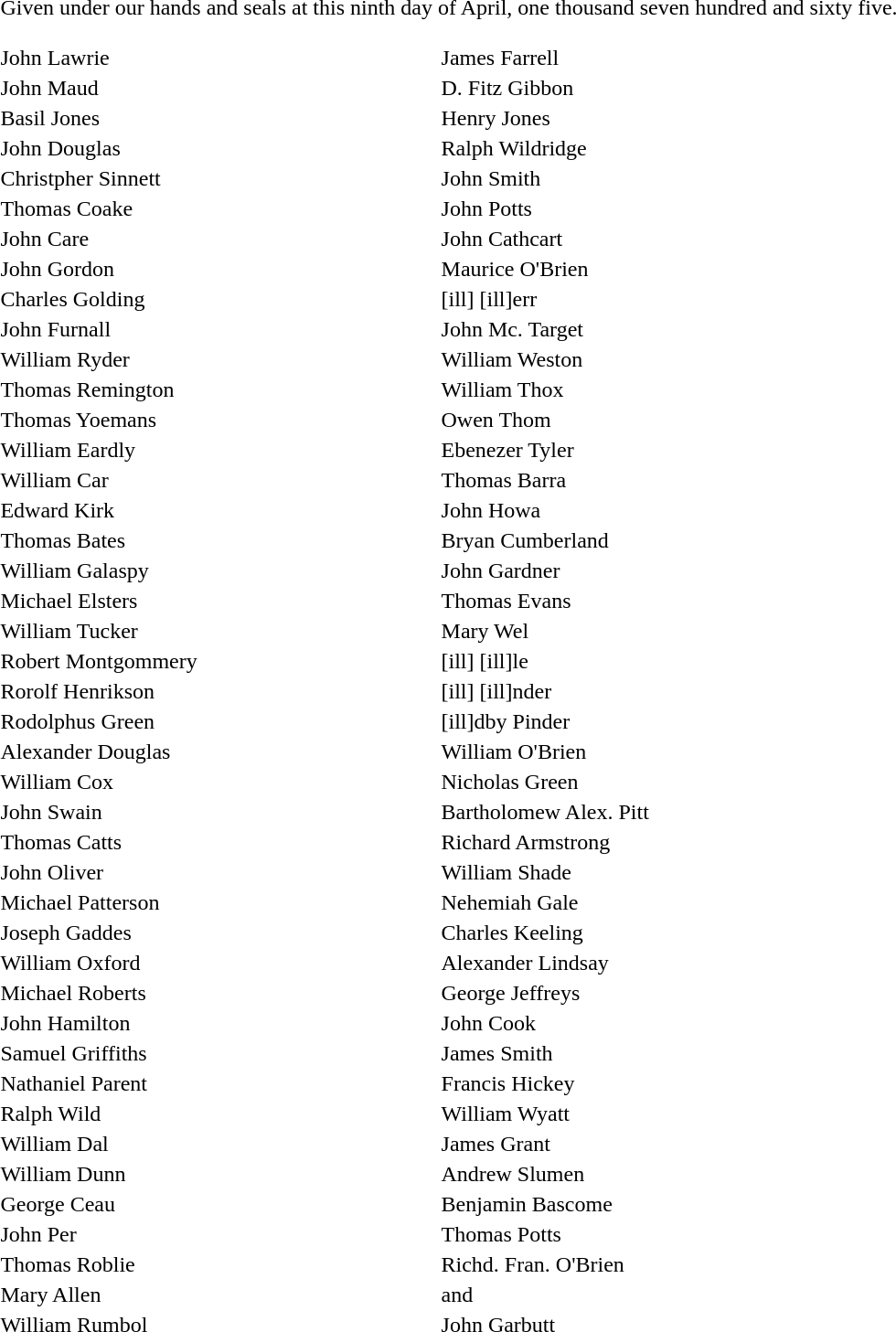<table style="margin-left: auto; margin-right: auto; border: none;">
<tr>
<td colspan=2 style="padding-bottom: 1em;">Given under our hands and seals at this ninth day of April, one thousand seven hundred and sixty five.</td>
</tr>
<tr>
<td>John Lawrie</td>
<td style="padding-left: 2em;">James Farrell</td>
</tr>
<tr>
<td>John Maud</td>
<td style="padding-left: 2em;">D. Fitz Gibbon</td>
</tr>
<tr>
<td>Basil Jones</td>
<td style="padding-left: 2em;">Henry Jones</td>
</tr>
<tr>
<td>John Douglas</td>
<td style="padding-left: 2em;">Ralph Wildridge</td>
</tr>
<tr>
<td>Christpher Sinnett</td>
<td style="padding-left: 2em;">John Smith</td>
</tr>
<tr>
<td>Thomas Coake</td>
<td style="padding-left: 2em;">John Potts</td>
</tr>
<tr>
<td>John Care</td>
<td style="padding-left: 2em;">John Cathcart</td>
</tr>
<tr>
<td>John Gordon</td>
<td style="padding-left: 2em;">Maurice O'Brien</td>
</tr>
<tr>
<td>Charles Golding</td>
<td style="padding-left: 2em;">[ill] [ill]err</td>
</tr>
<tr>
<td>John Furnall</td>
<td style="padding-left: 2em;">John Mc. Target</td>
</tr>
<tr>
<td>William Ryder</td>
<td style="padding-left: 2em;">William Weston</td>
</tr>
<tr>
<td>Thomas Remington</td>
<td style="padding-left: 2em;">William Thox</td>
</tr>
<tr>
<td>Thomas Yoemans</td>
<td style="padding-left: 2em;">Owen Thom</td>
</tr>
<tr>
<td>William Eardly</td>
<td style="padding-left: 2em;">Ebenezer Tyler</td>
</tr>
<tr>
<td>William Car</td>
<td style="padding-left: 2em;">Thomas Barra</td>
</tr>
<tr>
<td>Edward Kirk</td>
<td style="padding-left: 2em;">John Howa</td>
</tr>
<tr>
<td>Thomas Bates</td>
<td style="padding-left: 2em;">Bryan Cumberland</td>
</tr>
<tr>
<td>William Galaspy</td>
<td style="padding-left: 2em;">John Gardner</td>
</tr>
<tr>
<td>Michael Elsters</td>
<td style="padding-left: 2em;">Thomas Evans</td>
</tr>
<tr>
<td>William Tucker</td>
<td style="padding-left: 2em;">Mary Wel</td>
</tr>
<tr>
<td>Robert Montgommery</td>
<td style="padding-left: 2em;">[ill] [ill]le</td>
</tr>
<tr>
<td>Rorolf Henrikson</td>
<td style="padding-left: 2em;">[ill] [ill]nder</td>
</tr>
<tr>
<td>Rodolphus Green</td>
<td style="padding-left: 2em;">[ill]dby Pinder</td>
</tr>
<tr>
<td>Alexander Douglas</td>
<td style="padding-left: 2em;">William O'Brien</td>
</tr>
<tr>
<td>William Cox</td>
<td style="padding-left: 2em;">Nicholas Green</td>
</tr>
<tr>
<td>John Swain</td>
<td style="padding-left: 2em;">Bartholomew Alex. Pitt</td>
</tr>
<tr>
<td>Thomas Catts</td>
<td style="padding-left: 2em;">Richard Armstrong</td>
</tr>
<tr>
<td>John Oliver</td>
<td style="padding-left: 2em;">William Shade</td>
</tr>
<tr>
<td>Michael Patterson</td>
<td style="padding-left: 2em;">Nehemiah Gale</td>
</tr>
<tr>
<td>Joseph Gaddes</td>
<td style="padding-left: 2em;">Charles Keeling</td>
</tr>
<tr>
<td>William Oxford</td>
<td style="padding-left: 2em;">Alexander Lindsay</td>
</tr>
<tr>
<td>Michael Roberts</td>
<td style="padding-left: 2em;">George Jeffreys</td>
</tr>
<tr>
<td>John Hamilton</td>
<td style="padding-left: 2em;">John Cook</td>
</tr>
<tr>
<td>Samuel Griffiths</td>
<td style="padding-left: 2em;">James Smith</td>
</tr>
<tr>
<td>Nathaniel Parent</td>
<td style="padding-left: 2em;">Francis Hickey</td>
</tr>
<tr>
<td>Ralph Wild</td>
<td style="padding-left: 2em;">William Wyatt</td>
</tr>
<tr>
<td>William Dal</td>
<td style="padding-left: 2em;">James Grant</td>
</tr>
<tr>
<td>William Dunn</td>
<td style="padding-left: 2em;">Andrew Slumen</td>
</tr>
<tr>
<td>George Ceau</td>
<td style="padding-left: 2em;">Benjamin Bascome</td>
</tr>
<tr>
<td>John Per</td>
<td style="padding-left: 2em;">Thomas Potts</td>
</tr>
<tr>
<td>Thomas Roblie</td>
<td style="padding-left: 2em;">Richd. Fran. O'Brien</td>
</tr>
<tr>
<td>Mary Allen</td>
<td style="padding-left: 2em;">and</td>
</tr>
<tr>
<td>William Rumbol</td>
<td style="padding-left: 2em;">John Garbutt</td>
</tr>
</table>
